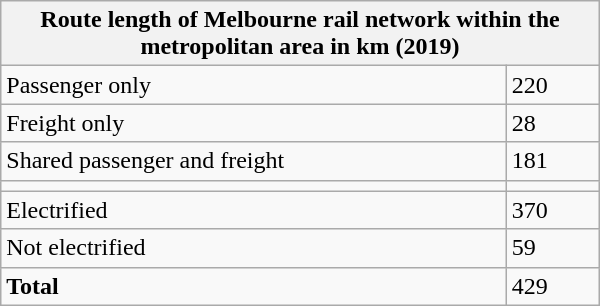<table class="wikitable defaultright col1left" style="float: right; clear: right; width: 400px">
<tr>
<th colspan="2" style="text-align: center;">Route length of Melbourne rail network within the metropolitan area in km (2019)</th>
</tr>
<tr>
<td>Passenger only</td>
<td>220</td>
</tr>
<tr>
<td>Freight only</td>
<td>28</td>
</tr>
<tr>
<td>Shared passenger and freight</td>
<td>181</td>
</tr>
<tr>
<td></td>
<td></td>
</tr>
<tr>
<td>Electrified</td>
<td>370</td>
</tr>
<tr>
<td>Not electrified</td>
<td>59</td>
</tr>
<tr>
<td style="font-weight:bold;">Total</td>
<td>429</td>
</tr>
</table>
